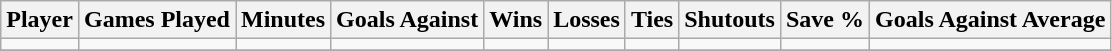<table class="wikitable">
<tr>
<th>Player</th>
<th>Games Played</th>
<th>Minutes</th>
<th>Goals Against</th>
<th>Wins</th>
<th>Losses</th>
<th>Ties</th>
<th>Shutouts</th>
<th>Save %</th>
<th>Goals Against Average</th>
</tr>
<tr align="center" bgcolor="">
<td></td>
<td></td>
<td></td>
<td></td>
<td></td>
<td></td>
<td></td>
<td></td>
<td></td>
<td></td>
</tr>
<tr align="center" bgcolor="">
</tr>
</table>
